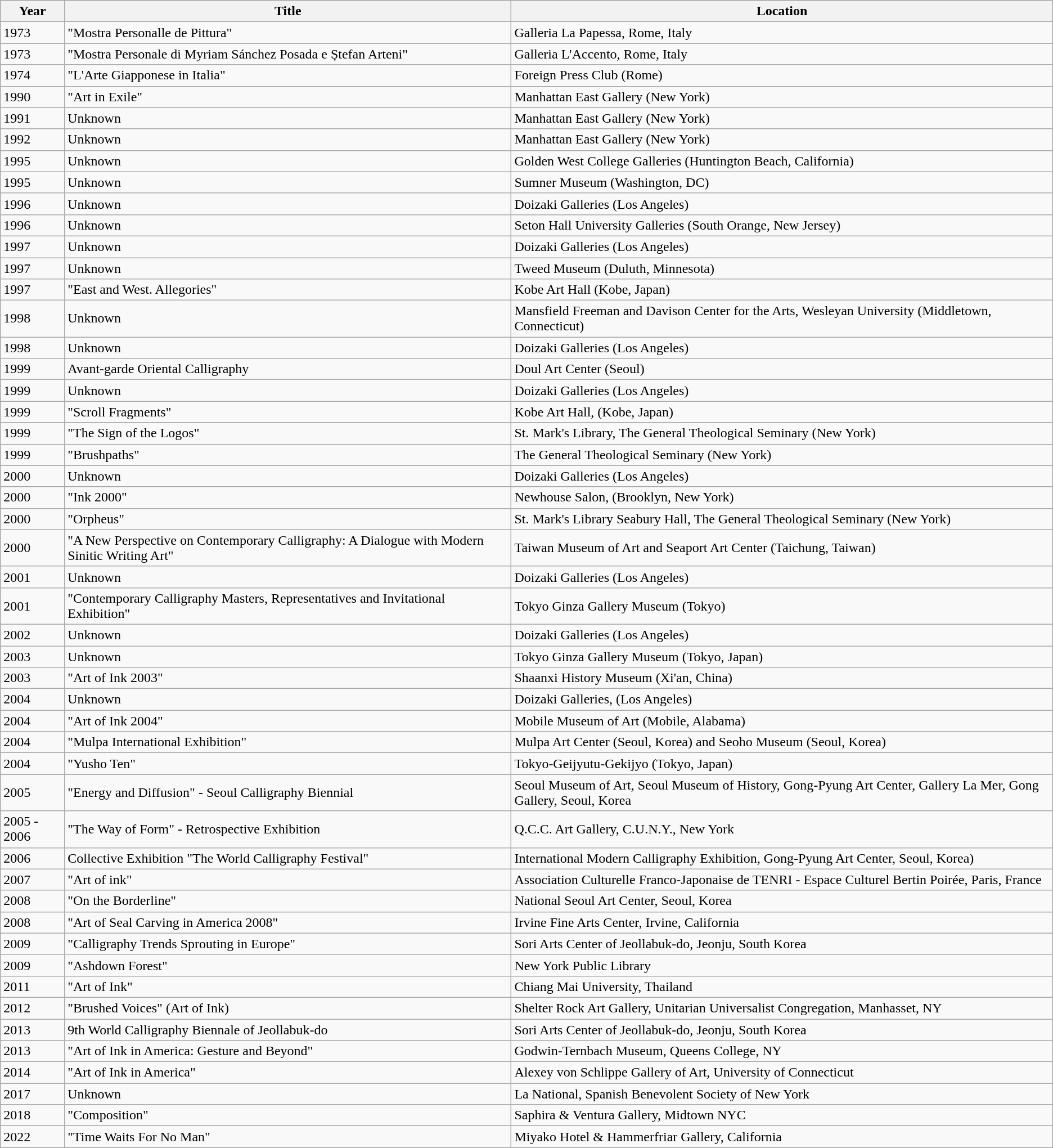<table class="wikitable">
<tr>
<th>Year</th>
<th>Title</th>
<th>Location</th>
</tr>
<tr>
<td>1973</td>
<td>"Mostra Personalle de Pittura"</td>
<td>Galleria La Papessa, Rome, Italy</td>
</tr>
<tr>
<td>1973</td>
<td>"Mostra Personale di Myriam Sánchez Posada e Ștefan Arteni"</td>
<td>Galleria L'Accento, Rome, Italy</td>
</tr>
<tr>
<td>1974</td>
<td>"L'Arte Giapponese in Italia"</td>
<td>Foreign Press Club (Rome)</td>
</tr>
<tr>
<td>1990</td>
<td>"Art in Exile"</td>
<td>Manhattan East Gallery (New York)</td>
</tr>
<tr>
<td>1991</td>
<td>Unknown</td>
<td>Manhattan East Gallery (New York)</td>
</tr>
<tr>
<td>1992</td>
<td>Unknown</td>
<td>Manhattan East Gallery (New York)</td>
</tr>
<tr>
<td>1995</td>
<td>Unknown</td>
<td>Golden West College Galleries (Huntington Beach, California)</td>
</tr>
<tr>
<td>1995</td>
<td>Unknown</td>
<td>Sumner Museum (Washington, DC)</td>
</tr>
<tr>
<td>1996</td>
<td>Unknown</td>
<td>Doizaki Galleries (Los Angeles)</td>
</tr>
<tr>
<td>1996</td>
<td>Unknown</td>
<td>Seton Hall University Galleries (South Orange, New Jersey)</td>
</tr>
<tr>
<td>1997</td>
<td>Unknown</td>
<td>Doizaki Galleries (Los Angeles)</td>
</tr>
<tr>
<td>1997</td>
<td>Unknown</td>
<td>Tweed Museum (Duluth, Minnesota)</td>
</tr>
<tr>
<td>1997</td>
<td>"East and West. Allegories"</td>
<td>Kobe Art Hall (Kobe, Japan)</td>
</tr>
<tr>
<td>1998</td>
<td>Unknown</td>
<td>Mansfield Freeman and Davison Center for the Arts, Wesleyan University (Middletown, Connecticut)</td>
</tr>
<tr>
<td>1998</td>
<td>Unknown</td>
<td>Doizaki Galleries (Los Angeles)</td>
</tr>
<tr>
<td>1999</td>
<td>Avant-garde Oriental Calligraphy</td>
<td>Doul Art Center (Seoul)</td>
</tr>
<tr>
<td>1999</td>
<td>Unknown</td>
<td>Doizaki Galleries (Los Angeles)</td>
</tr>
<tr>
<td>1999</td>
<td>"Scroll Fragments"</td>
<td>Kobe Art Hall, (Kobe, Japan)</td>
</tr>
<tr>
<td>1999</td>
<td>"The Sign of the Logos"</td>
<td>St. Mark's Library, The General Theological Seminary (New York)</td>
</tr>
<tr>
<td>1999</td>
<td>"Brushpaths"</td>
<td>The General Theological Seminary (New York)</td>
</tr>
<tr>
<td>2000</td>
<td>Unknown</td>
<td>Doizaki Galleries (Los Angeles)</td>
</tr>
<tr>
<td>2000</td>
<td>"Ink 2000"</td>
<td>Newhouse Salon, (Brooklyn, New York)</td>
</tr>
<tr>
<td>2000</td>
<td>"Orpheus"</td>
<td>St. Mark's Library Seabury Hall, The General Theological Seminary (New York)</td>
</tr>
<tr>
<td>2000</td>
<td>"A New Perspective on Contemporary Calligraphy: A Dialogue with Modern Sinitic Writing  Art"</td>
<td>Taiwan Museum of Art and Seaport Art Center (Taichung, Taiwan)</td>
</tr>
<tr>
<td>2001</td>
<td>Unknown</td>
<td>Doizaki Galleries  (Los Angeles)</td>
</tr>
<tr>
<td>2001</td>
<td>"Contemporary Calligraphy Masters, Representatives and Invitational Exhibition"</td>
<td>Tokyo Ginza Gallery Museum (Tokyo)</td>
</tr>
<tr>
<td>2002</td>
<td>Unknown</td>
<td>Doizaki Galleries (Los Angeles)</td>
</tr>
<tr>
<td>2003</td>
<td>Unknown</td>
<td>Tokyo Ginza Gallery Museum (Tokyo, Japan)</td>
</tr>
<tr>
<td>2003</td>
<td>"Art of Ink 2003"</td>
<td>Shaanxi History Museum (Xi'an, China)</td>
</tr>
<tr>
<td>2004</td>
<td>Unknown</td>
<td>Doizaki Galleries,  (Los Angeles)</td>
</tr>
<tr>
<td>2004</td>
<td>"Art of Ink 2004"</td>
<td>Mobile Museum of Art (Mobile, Alabama)</td>
</tr>
<tr>
<td>2004</td>
<td>"Mulpa International Exhibition"</td>
<td>Mulpa Art Center (Seoul, Korea) and Seoho Museum (Seoul, Korea)</td>
</tr>
<tr>
<td>2004</td>
<td>"Yusho Ten"</td>
<td>Tokyo-Geijyutu-Gekijyo (Tokyo, Japan)</td>
</tr>
<tr>
<td>2005</td>
<td>"Energy and Diffusion" - Seoul Calligraphy Biennial</td>
<td>Seoul Museum of Art, Seoul Museum of History, Gong-Pyung Art Center, Gallery La Mer, Gong Gallery, Seoul, Korea</td>
</tr>
<tr>
<td>2005 - 2006</td>
<td>"The Way of Form" - Retrospective Exhibition</td>
<td>Q.C.C. Art Gallery, C.U.N.Y., New York</td>
</tr>
<tr>
<td>2006</td>
<td>Collective Exhibition "The World Calligraphy Festival"</td>
<td>International Modern Calligraphy Exhibition, Gong-Pyung Art Center, Seoul, Korea)</td>
</tr>
<tr>
<td>2007</td>
<td>"Art of ink"</td>
<td>Association Culturelle Franco-Japonaise de TENRI - Espace Culturel Bertin Poirée, Paris, France</td>
</tr>
<tr>
<td>2008</td>
<td>"On the Borderline"</td>
<td>National Seoul Art Center, Seoul, Korea</td>
</tr>
<tr>
<td>2008</td>
<td>"Art of Seal Carving in America 2008"</td>
<td>Irvine Fine Arts Center, Irvine, California</td>
</tr>
<tr>
<td>2009</td>
<td>"Calligraphy Trends Sprouting in Europe"</td>
<td>Sori Arts Center of Jeollabuk-do, Jeonju, South Korea</td>
</tr>
<tr>
<td>2009</td>
<td>"Ashdown Forest"</td>
<td>New York Public Library</td>
</tr>
<tr>
<td>2011</td>
<td>"Art of Ink"</td>
<td>Chiang Mai University, Thailand</td>
</tr>
<tr>
<td>2012</td>
<td>"Brushed Voices" (Art of Ink)</td>
<td>Shelter Rock Art Gallery, Unitarian Universalist Congregation, Manhasset, NY</td>
</tr>
<tr>
<td>2013</td>
<td>9th World Calligraphy Biennale of Jeollabuk-do</td>
<td>Sori Arts Center of Jeollabuk-do, Jeonju, South Korea</td>
</tr>
<tr>
<td>2013</td>
<td>"Art of Ink in America: Gesture and Beyond"</td>
<td>Godwin-Ternbach Museum, Queens College, NY</td>
</tr>
<tr>
<td>2014</td>
<td>"Art of Ink in America"</td>
<td>Alexey von Schlippe Gallery of Art, University of Connecticut</td>
</tr>
<tr>
<td>2017</td>
<td>Unknown</td>
<td>La National, Spanish Benevolent Society of New York</td>
</tr>
<tr>
<td>2018</td>
<td>"Composition"</td>
<td>Saphira & Ventura Gallery, Midtown NYC</td>
</tr>
<tr>
<td>2022</td>
<td>"Time Waits For No Man"</td>
<td>Miyako Hotel & Hammerfriar Gallery, California</td>
</tr>
</table>
